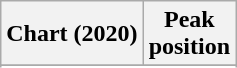<table class="wikitable sortable plainrowheaders" style="text-align:center">
<tr>
<th scope="col">Chart (2020)</th>
<th scope="col">Peak<br>position</th>
</tr>
<tr>
</tr>
<tr>
</tr>
</table>
